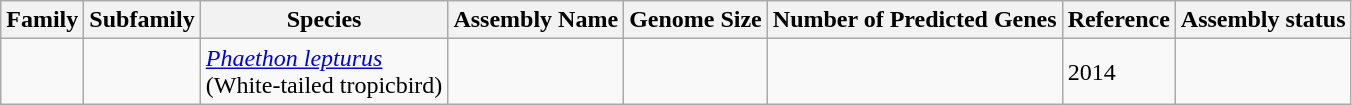<table class="wikitable sortable">
<tr>
<th>Family</th>
<th>Subfamily</th>
<th>Species</th>
<th>Assembly Name</th>
<th>Genome Size</th>
<th>Number of Predicted Genes</th>
<th>Reference</th>
<th>Assembly status</th>
</tr>
<tr>
<td></td>
<td></td>
<td><em><a href='#'>Phaethon lepturus</a></em><br>(White-tailed tropicbird)</td>
<td></td>
<td></td>
<td></td>
<td>2014</td>
<td></td>
</tr>
</table>
